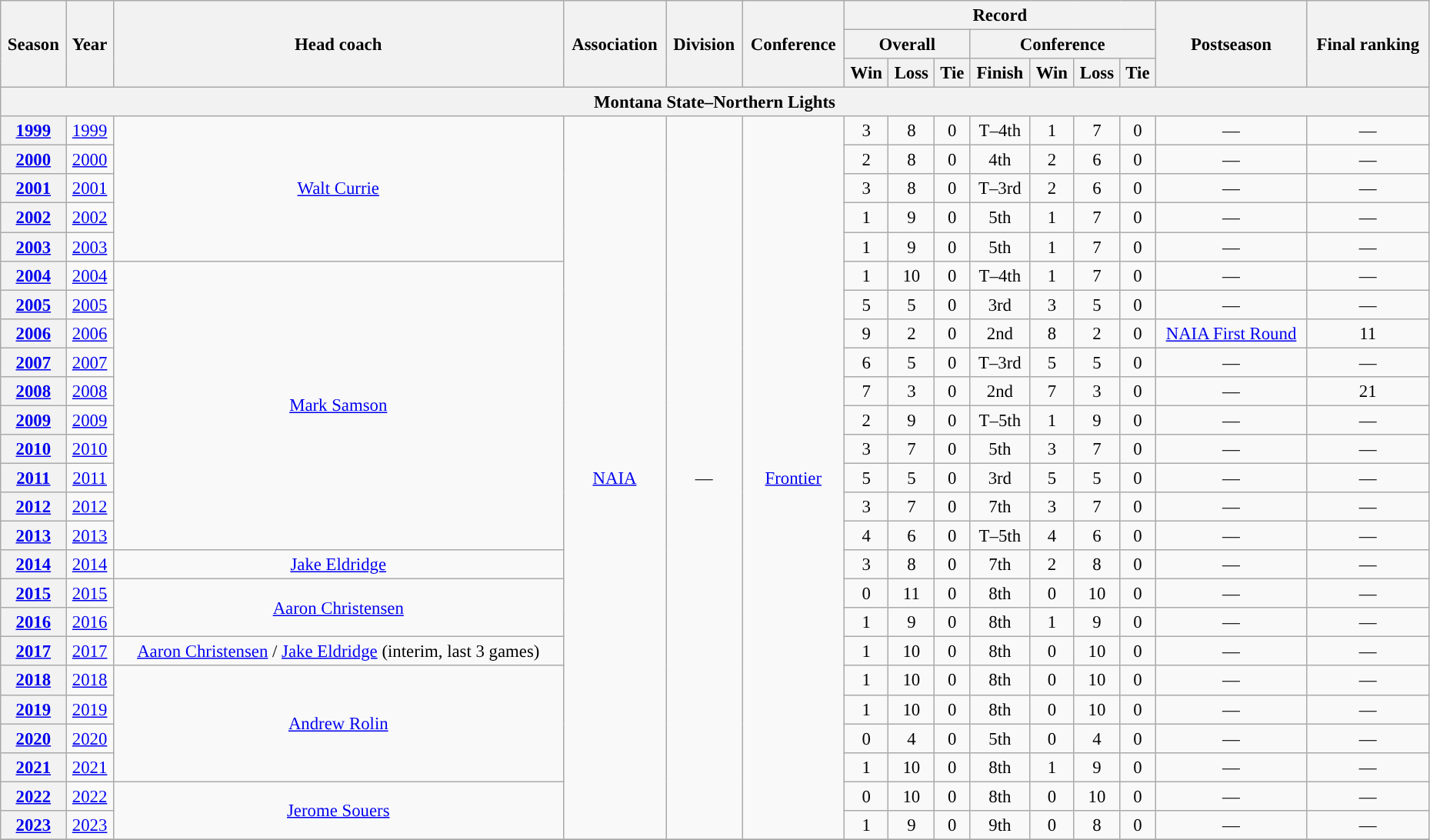<table class="wikitable" style="font-size: 95%; width:98%;text-align:center;">
<tr>
<th rowspan="3">Season</th>
<th rowspan="3">Year</th>
<th rowspan="3">Head coach</th>
<th rowspan="3">Association</th>
<th rowspan="3">Division</th>
<th rowspan="3">Conference</th>
<th colspan="7">Record</th>
<th rowspan="3">Postseason</th>
<th rowspan="3">Final ranking</th>
</tr>
<tr>
<th colspan="3">Overall</th>
<th colspan="4">Conference</th>
</tr>
<tr>
<th>Win</th>
<th>Loss</th>
<th>Tie</th>
<th>Finish</th>
<th>Win</th>
<th>Loss</th>
<th>Tie</th>
</tr>
<tr>
<th colspan="15">Montana State–Northern Lights</th>
</tr>
<tr>
<th><a href='#'>1999</a></th>
<td><a href='#'>1999</a></td>
<td rowspan="5"><a href='#'>Walt Currie</a></td>
<td rowspan="25"><a href='#'>NAIA</a></td>
<td rowspan="25">—</td>
<td rowspan="25"><a href='#'>Frontier</a></td>
<td>3</td>
<td>8</td>
<td>0</td>
<td>T–4th</td>
<td>1</td>
<td>7</td>
<td>0</td>
<td>—</td>
<td>—</td>
</tr>
<tr>
<th><a href='#'>2000</a></th>
<td><a href='#'>2000</a></td>
<td>2</td>
<td>8</td>
<td>0</td>
<td>4th</td>
<td>2</td>
<td>6</td>
<td>0</td>
<td>—</td>
<td>—</td>
</tr>
<tr>
<th><a href='#'>2001</a></th>
<td><a href='#'>2001</a></td>
<td>3</td>
<td>8</td>
<td>0</td>
<td>T–3rd</td>
<td>2</td>
<td>6</td>
<td>0</td>
<td>—</td>
<td>—</td>
</tr>
<tr>
<th><a href='#'>2002</a></th>
<td><a href='#'>2002</a></td>
<td>1</td>
<td>9</td>
<td>0</td>
<td>5th</td>
<td>1</td>
<td>7</td>
<td>0</td>
<td>—</td>
<td>—</td>
</tr>
<tr>
<th><a href='#'>2003</a></th>
<td><a href='#'>2003</a></td>
<td>1</td>
<td>9</td>
<td>0</td>
<td>5th</td>
<td>1</td>
<td>7</td>
<td>0</td>
<td>—</td>
<td>—</td>
</tr>
<tr>
<th><a href='#'>2004</a></th>
<td><a href='#'>2004</a></td>
<td rowspan="10"><a href='#'>Mark Samson</a></td>
<td>1</td>
<td>10</td>
<td>0</td>
<td>T–4th</td>
<td>1</td>
<td>7</td>
<td>0</td>
<td>—</td>
<td>—</td>
</tr>
<tr>
<th><a href='#'>2005</a></th>
<td><a href='#'>2005</a></td>
<td>5</td>
<td>5</td>
<td>0</td>
<td>3rd</td>
<td>3</td>
<td>5</td>
<td>0</td>
<td>—</td>
<td>—</td>
</tr>
<tr>
<th><a href='#'>2006</a></th>
<td><a href='#'>2006</a></td>
<td>9</td>
<td>2</td>
<td>0</td>
<td>2nd</td>
<td>8</td>
<td>2</td>
<td>0</td>
<td><a href='#'>NAIA First Round</a></td>
<td>11</td>
</tr>
<tr>
<th><a href='#'>2007</a></th>
<td><a href='#'>2007</a></td>
<td>6</td>
<td>5</td>
<td>0</td>
<td>T–3rd</td>
<td>5</td>
<td>5</td>
<td>0</td>
<td>—</td>
<td>—</td>
</tr>
<tr>
<th><a href='#'>2008</a></th>
<td><a href='#'>2008</a></td>
<td>7</td>
<td>3</td>
<td>0</td>
<td>2nd</td>
<td>7</td>
<td>3</td>
<td>0</td>
<td>—</td>
<td>21</td>
</tr>
<tr>
<th><a href='#'>2009</a></th>
<td><a href='#'>2009</a></td>
<td>2</td>
<td>9</td>
<td>0</td>
<td>T–5th</td>
<td>1</td>
<td>9</td>
<td>0</td>
<td>—</td>
<td>—</td>
</tr>
<tr>
<th><a href='#'>2010</a></th>
<td><a href='#'>2010</a></td>
<td>3</td>
<td>7</td>
<td>0</td>
<td>5th</td>
<td>3</td>
<td>7</td>
<td>0</td>
<td>—</td>
<td>—</td>
</tr>
<tr>
<th><a href='#'>2011</a></th>
<td><a href='#'>2011</a></td>
<td>5</td>
<td>5</td>
<td>0</td>
<td>3rd</td>
<td>5</td>
<td>5</td>
<td>0</td>
<td>—</td>
<td>—</td>
</tr>
<tr>
<th><a href='#'>2012</a></th>
<td><a href='#'>2012</a></td>
<td>3</td>
<td>7</td>
<td>0</td>
<td>7th</td>
<td>3</td>
<td>7</td>
<td>0</td>
<td>—</td>
<td>—</td>
</tr>
<tr>
<th><a href='#'>2013</a></th>
<td><a href='#'>2013</a></td>
<td>4</td>
<td>6</td>
<td>0</td>
<td>T–5th</td>
<td>4</td>
<td>6</td>
<td>0</td>
<td>—</td>
<td>—</td>
</tr>
<tr>
<th><a href='#'>2014</a></th>
<td><a href='#'>2014</a></td>
<td><a href='#'>Jake Eldridge</a></td>
<td>3</td>
<td>8</td>
<td>0</td>
<td>7th</td>
<td>2</td>
<td>8</td>
<td>0</td>
<td>—</td>
<td>—</td>
</tr>
<tr>
<th><a href='#'>2015</a></th>
<td><a href='#'>2015</a></td>
<td rowspan="2"><a href='#'>Aaron Christensen</a></td>
<td>0</td>
<td>11</td>
<td>0</td>
<td>8th</td>
<td>0</td>
<td>10</td>
<td>0</td>
<td>—</td>
<td>—</td>
</tr>
<tr>
<th><a href='#'>2016</a></th>
<td><a href='#'>2016</a></td>
<td>1</td>
<td>9</td>
<td>0</td>
<td>8th</td>
<td>1</td>
<td>9</td>
<td>0</td>
<td>—</td>
<td>—</td>
</tr>
<tr>
<th><a href='#'>2017</a></th>
<td><a href='#'>2017</a></td>
<td><a href='#'>Aaron Christensen</a> / <a href='#'>Jake Eldridge</a> (interim, last 3 games)</td>
<td>1</td>
<td>10</td>
<td>0</td>
<td>8th</td>
<td>0</td>
<td>10</td>
<td>0</td>
<td>—</td>
<td>—</td>
</tr>
<tr>
<th><a href='#'>2018</a></th>
<td><a href='#'>2018</a></td>
<td rowspan="4"><a href='#'>Andrew Rolin</a></td>
<td>1</td>
<td>10</td>
<td>0</td>
<td>8th</td>
<td>0</td>
<td>10</td>
<td>0</td>
<td>—</td>
<td>—</td>
</tr>
<tr>
<th><a href='#'>2019</a></th>
<td><a href='#'>2019</a></td>
<td>1</td>
<td>10</td>
<td>0</td>
<td>8th</td>
<td>0</td>
<td>10</td>
<td>0</td>
<td>—</td>
<td>—</td>
</tr>
<tr>
<th><a href='#'>2020</a></th>
<td><a href='#'>2020</a></td>
<td>0</td>
<td>4</td>
<td>0</td>
<td>5th</td>
<td>0</td>
<td>4</td>
<td>0</td>
<td>—</td>
<td>—</td>
</tr>
<tr>
<th><a href='#'>2021</a></th>
<td><a href='#'>2021</a></td>
<td>1</td>
<td>10</td>
<td>0</td>
<td>8th</td>
<td>1</td>
<td>9</td>
<td>0</td>
<td>—</td>
<td>—</td>
</tr>
<tr>
<th><a href='#'>2022</a></th>
<td><a href='#'>2022</a></td>
<td rowspan="2"><a href='#'>Jerome Souers</a></td>
<td>0</td>
<td>10</td>
<td>0</td>
<td>8th</td>
<td>0</td>
<td>10</td>
<td>0</td>
<td>—</td>
<td>—</td>
</tr>
<tr>
<th><a href='#'>2023</a></th>
<td><a href='#'>2023</a></td>
<td>1</td>
<td>9</td>
<td>0</td>
<td>9th</td>
<td>0</td>
<td>8</td>
<td>0</td>
<td>—</td>
<td>—</td>
</tr>
<tr>
</tr>
</table>
